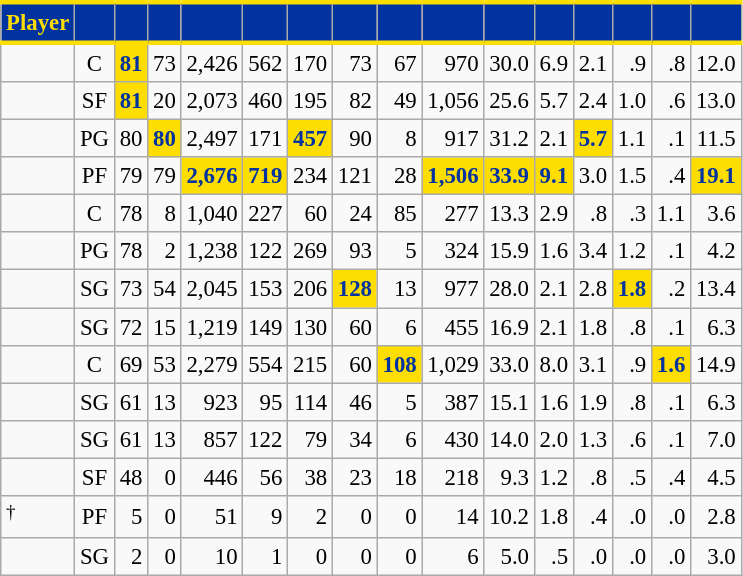<table class="wikitable sortable" style="font-size: 95%; text-align:right;">
<tr>
<th style="background:#0032A0; color:#FEDD00; border-top:#FEDD00 3px solid; border-bottom:#FEDD00 3px solid;">Player</th>
<th style="background:#0032A0; color:#FEDD00; border-top:#FEDD00 3px solid; border-bottom:#FEDD00 3px solid;"></th>
<th style="background:#0032A0; color:#FEDD00; border-top:#FEDD00 3px solid; border-bottom:#FEDD00 3px solid;"></th>
<th style="background:#0032A0; color:#FEDD00; border-top:#FEDD00 3px solid; border-bottom:#FEDD00 3px solid;"></th>
<th style="background:#0032A0; color:#FEDD00; border-top:#FEDD00 3px solid; border-bottom:#FEDD00 3px solid;"></th>
<th style="background:#0032A0; color:#FEDD00; border-top:#FEDD00 3px solid; border-bottom:#FEDD00 3px solid;"></th>
<th style="background:#0032A0; color:#FEDD00; border-top:#FEDD00 3px solid; border-bottom:#FEDD00 3px solid;"></th>
<th style="background:#0032A0; color:#FEDD00; border-top:#FEDD00 3px solid; border-bottom:#FEDD00 3px solid;"></th>
<th style="background:#0032A0; color:#FEDD00; border-top:#FEDD00 3px solid; border-bottom:#FEDD00 3px solid;"></th>
<th style="background:#0032A0; color:#FEDD00; border-top:#FEDD00 3px solid; border-bottom:#FEDD00 3px solid;"></th>
<th style="background:#0032A0; color:#FEDD00; border-top:#FEDD00 3px solid; border-bottom:#FEDD00 3px solid;"></th>
<th style="background:#0032A0; color:#FEDD00; border-top:#FEDD00 3px solid; border-bottom:#FEDD00 3px solid;"></th>
<th style="background:#0032A0; color:#FEDD00; border-top:#FEDD00 3px solid; border-bottom:#FEDD00 3px solid;"></th>
<th style="background:#0032A0; color:#FEDD00; border-top:#FEDD00 3px solid; border-bottom:#FEDD00 3px solid;"></th>
<th style="background:#0032A0; color:#FEDD00; border-top:#FEDD00 3px solid; border-bottom:#FEDD00 3px solid;"></th>
<th style="background:#0032A0; color:#FEDD00; border-top:#FEDD00 3px solid; border-bottom:#FEDD00 3px solid;"></th>
</tr>
<tr>
<td style="text-align:left;"></td>
<td style="text-align:center;">C</td>
<td style="background:#FEDD00; color:#0032A0;"><strong>81</strong></td>
<td>73</td>
<td>2,426</td>
<td>562</td>
<td>170</td>
<td>73</td>
<td>67</td>
<td>970</td>
<td>30.0</td>
<td>6.9</td>
<td>2.1</td>
<td>.9</td>
<td>.8</td>
<td>12.0</td>
</tr>
<tr>
<td style="text-align:left;"></td>
<td style="text-align:center;">SF</td>
<td style="background:#FEDD00; color:#0032A0;"><strong>81</strong></td>
<td>20</td>
<td>2,073</td>
<td>460</td>
<td>195</td>
<td>82</td>
<td>49</td>
<td>1,056</td>
<td>25.6</td>
<td>5.7</td>
<td>2.4</td>
<td>1.0</td>
<td>.6</td>
<td>13.0</td>
</tr>
<tr>
<td style="text-align:left;"></td>
<td style="text-align:center;">PG</td>
<td>80</td>
<td style="background:#FEDD00; color:#0032A0;"><strong>80</strong></td>
<td>2,497</td>
<td>171</td>
<td style="background:#FEDD00; color:#0032A0;"><strong>457</strong></td>
<td>90</td>
<td>8</td>
<td>917</td>
<td>31.2</td>
<td>2.1</td>
<td style="background:#FEDD00; color:#0032A0;"><strong>5.7</strong></td>
<td>1.1</td>
<td>.1</td>
<td>11.5</td>
</tr>
<tr>
<td style="text-align:left;"></td>
<td style="text-align:center;">PF</td>
<td>79</td>
<td>79</td>
<td style="background:#FEDD00; color:#0032A0;"><strong>2,676</strong></td>
<td style="background:#FEDD00; color:#0032A0;"><strong>719</strong></td>
<td>234</td>
<td>121</td>
<td>28</td>
<td style="background:#FEDD00; color:#0032A0;"><strong>1,506</strong></td>
<td style="background:#FEDD00; color:#0032A0;"><strong>33.9</strong></td>
<td style="background:#FEDD00; color:#0032A0;"><strong>9.1</strong></td>
<td>3.0</td>
<td>1.5</td>
<td>.4</td>
<td style="background:#FEDD00; color:#0032A0;"><strong>19.1</strong></td>
</tr>
<tr>
<td style="text-align:left;"></td>
<td style="text-align:center;">C</td>
<td>78</td>
<td>8</td>
<td>1,040</td>
<td>227</td>
<td>60</td>
<td>24</td>
<td>85</td>
<td>277</td>
<td>13.3</td>
<td>2.9</td>
<td>.8</td>
<td>.3</td>
<td>1.1</td>
<td>3.6</td>
</tr>
<tr>
<td style="text-align:left;"></td>
<td style="text-align:center;">PG</td>
<td>78</td>
<td>2</td>
<td>1,238</td>
<td>122</td>
<td>269</td>
<td>93</td>
<td>5</td>
<td>324</td>
<td>15.9</td>
<td>1.6</td>
<td>3.4</td>
<td>1.2</td>
<td>.1</td>
<td>4.2</td>
</tr>
<tr>
<td style="text-align:left;"></td>
<td style="text-align:center;">SG</td>
<td>73</td>
<td>54</td>
<td>2,045</td>
<td>153</td>
<td>206</td>
<td style="background:#FEDD00; color:#0032A0;"><strong>128</strong></td>
<td>13</td>
<td>977</td>
<td>28.0</td>
<td>2.1</td>
<td>2.8</td>
<td style="background:#FEDD00; color:#0032A0;"><strong>1.8</strong></td>
<td>.2</td>
<td>13.4</td>
</tr>
<tr>
<td style="text-align:left;"></td>
<td style="text-align:center;">SG</td>
<td>72</td>
<td>15</td>
<td>1,219</td>
<td>149</td>
<td>130</td>
<td>60</td>
<td>6</td>
<td>455</td>
<td>16.9</td>
<td>2.1</td>
<td>1.8</td>
<td>.8</td>
<td>.1</td>
<td>6.3</td>
</tr>
<tr>
<td style="text-align:left;"></td>
<td style="text-align:center;">C</td>
<td>69</td>
<td>53</td>
<td>2,279</td>
<td>554</td>
<td>215</td>
<td>60</td>
<td style="background:#FEDD00; color:#0032A0;"><strong>108</strong></td>
<td>1,029</td>
<td>33.0</td>
<td>8.0</td>
<td>3.1</td>
<td>.9</td>
<td style="background:#FEDD00; color:#0032A0;"><strong>1.6</strong></td>
<td>14.9</td>
</tr>
<tr>
<td style="text-align:left;"></td>
<td style="text-align:center;">SG</td>
<td>61</td>
<td>13</td>
<td>923</td>
<td>95</td>
<td>114</td>
<td>46</td>
<td>5</td>
<td>387</td>
<td>15.1</td>
<td>1.6</td>
<td>1.9</td>
<td>.8</td>
<td>.1</td>
<td>6.3</td>
</tr>
<tr>
<td style="text-align:left;"></td>
<td style="text-align:center;">SG</td>
<td>61</td>
<td>13</td>
<td>857</td>
<td>122</td>
<td>79</td>
<td>34</td>
<td>6</td>
<td>430</td>
<td>14.0</td>
<td>2.0</td>
<td>1.3</td>
<td>.6</td>
<td>.1</td>
<td>7.0</td>
</tr>
<tr>
<td style="text-align:left;"></td>
<td style="text-align:center;">SF</td>
<td>48</td>
<td>0</td>
<td>446</td>
<td>56</td>
<td>38</td>
<td>23</td>
<td>18</td>
<td>218</td>
<td>9.3</td>
<td>1.2</td>
<td>.8</td>
<td>.5</td>
<td>.4</td>
<td>4.5</td>
</tr>
<tr>
<td style="text-align:left;"><sup>†</sup></td>
<td style="text-align:center;">PF</td>
<td>5</td>
<td>0</td>
<td>51</td>
<td>9</td>
<td>2</td>
<td>0</td>
<td>0</td>
<td>14</td>
<td>10.2</td>
<td>1.8</td>
<td>.4</td>
<td>.0</td>
<td>.0</td>
<td>2.8</td>
</tr>
<tr>
<td style="text-align:left;"></td>
<td style="text-align:center;">SG</td>
<td>2</td>
<td>0</td>
<td>10</td>
<td>1</td>
<td>0</td>
<td>0</td>
<td>0</td>
<td>6</td>
<td>5.0</td>
<td>.5</td>
<td>.0</td>
<td>.0</td>
<td>.0</td>
<td>3.0</td>
</tr>
</table>
